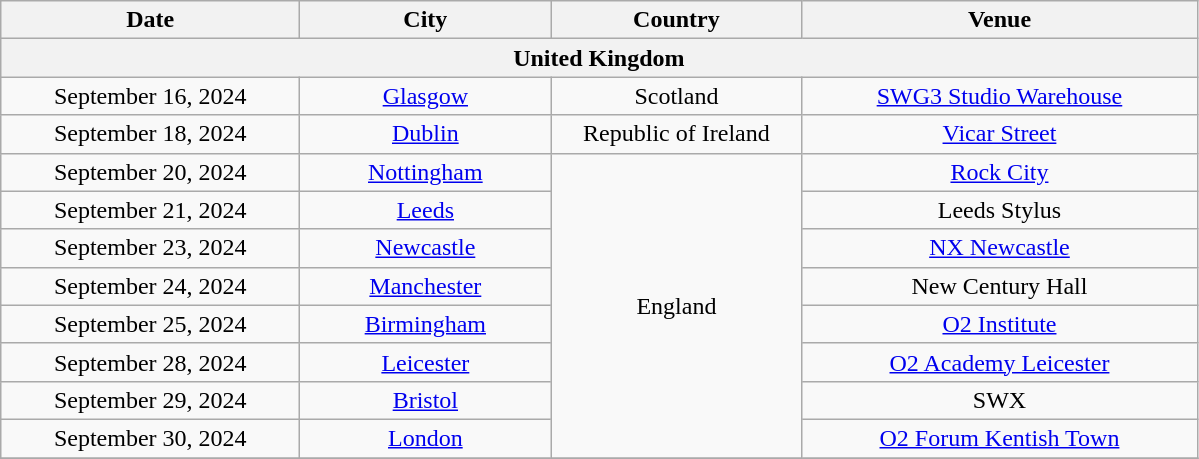<table class="wikitable plainrowheaders" style="text-align:center;">
<tr>
<th scope="col" style="width:12em;">Date</th>
<th scope="col" style="width:10em;">City</th>
<th scope="col" style="width:10em;">Country</th>
<th scope="col" style="width:16em;">Venue</th>
</tr>
<tr>
<th colspan="5">United Kingdom</th>
</tr>
<tr>
<td>September 16, 2024</td>
<td><a href='#'>Glasgow</a></td>
<td>Scotland</td>
<td><a href='#'>SWG3 Studio Warehouse</a></td>
</tr>
<tr>
<td>September 18, 2024</td>
<td><a href='#'>Dublin</a></td>
<td>Republic of Ireland</td>
<td><a href='#'>Vicar Street</a></td>
</tr>
<tr>
<td>September 20, 2024</td>
<td><a href='#'>Nottingham</a></td>
<td rowspan="8">England</td>
<td><a href='#'>Rock City</a></td>
</tr>
<tr>
<td>September 21, 2024</td>
<td><a href='#'>Leeds</a></td>
<td>Leeds Stylus</td>
</tr>
<tr>
<td>September 23, 2024</td>
<td><a href='#'>Newcastle</a></td>
<td><a href='#'>NX Newcastle</a></td>
</tr>
<tr>
<td>September 24, 2024</td>
<td><a href='#'>Manchester</a></td>
<td>New Century Hall</td>
</tr>
<tr>
<td>September 25, 2024</td>
<td><a href='#'>Birmingham</a></td>
<td><a href='#'>O2 Institute</a></td>
</tr>
<tr>
<td>September 28, 2024</td>
<td><a href='#'>Leicester</a></td>
<td><a href='#'>O2 Academy Leicester</a></td>
</tr>
<tr>
<td>September 29, 2024</td>
<td><a href='#'>Bristol</a></td>
<td>SWX</td>
</tr>
<tr>
<td>September 30, 2024</td>
<td><a href='#'>London</a></td>
<td><a href='#'>O2 Forum Kentish Town</a></td>
</tr>
<tr>
</tr>
</table>
